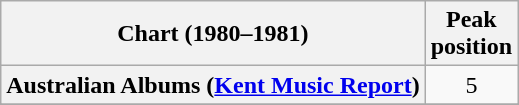<table class="wikitable sortable plainrowheaders" style="text-align:center">
<tr>
<th scope="col">Chart (1980–1981)</th>
<th scope="col">Peak<br> position</th>
</tr>
<tr>
<th scope="row">Australian Albums (<a href='#'>Kent Music Report</a>)</th>
<td>5</td>
</tr>
<tr>
</tr>
<tr>
</tr>
<tr>
</tr>
<tr>
</tr>
</table>
